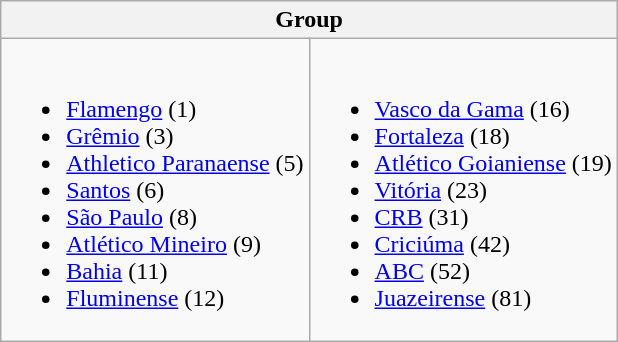<table class="wikitable">
<tr>
<th colspan=2>Group</th>
</tr>
<tr>
<td><br><ul><li> <a href='#'>Flamengo</a> (1)</li><li> <a href='#'>Grêmio</a> (3)</li><li> <a href='#'>Athletico Paranaense</a> (5)</li><li> <a href='#'>Santos</a> (6)</li><li> <a href='#'>São Paulo</a> (8)</li><li> <a href='#'>Atlético Mineiro</a> (9)</li><li> <a href='#'>Bahia</a> (11)</li><li> <a href='#'>Fluminense</a> (12)</li></ul></td>
<td><br><ul><li> <a href='#'>Vasco da Gama</a> (16)</li><li> <a href='#'>Fortaleza</a> (18)</li><li> <a href='#'>Atlético Goianiense</a> (19)</li><li> <a href='#'>Vitória</a> (23)</li><li> <a href='#'>CRB</a> (31)</li><li> <a href='#'>Criciúma</a> (42)</li><li> <a href='#'>ABC</a> (52)</li><li> <a href='#'>Juazeirense</a> (81)</li></ul></td>
</tr>
</table>
